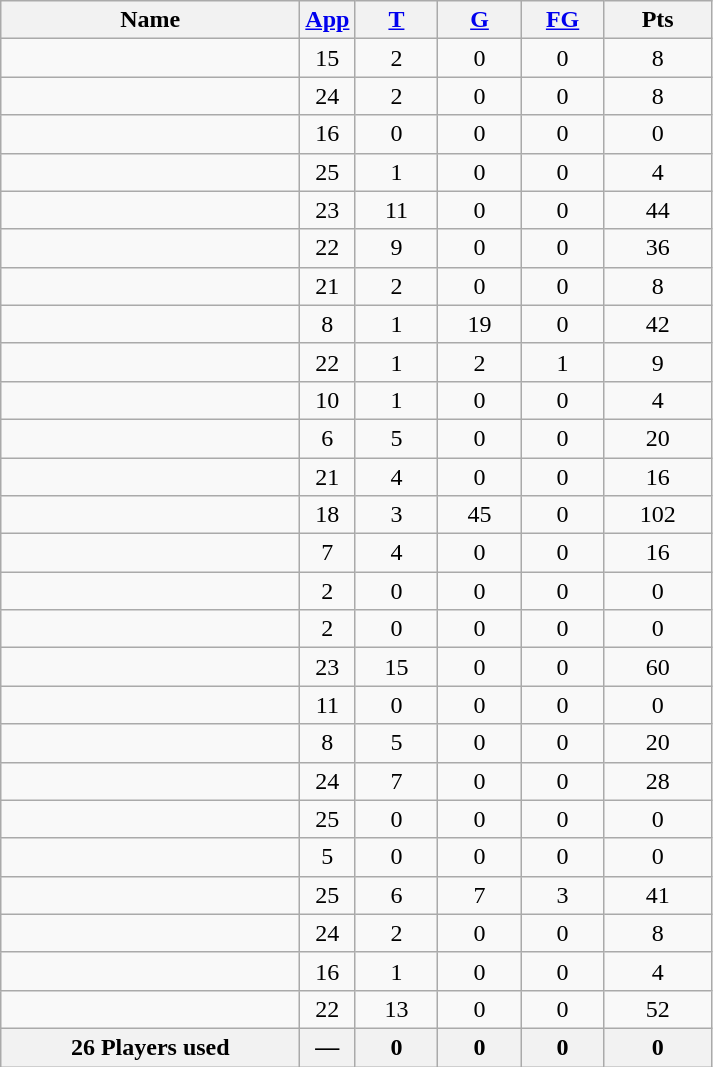<table class="wikitable sortable" style="text-align: center;">
<tr>
<th style="width:12em">Name</th>
<th><a href='#'>App</a></th>
<th style="width:3em"><a href='#'>T</a></th>
<th style="width:3em"><a href='#'>G</a></th>
<th style="width:3em"><a href='#'>FG</a></th>
<th style="width:4em">Pts</th>
</tr>
<tr>
<td style="text-align:left;"></td>
<td>15</td>
<td>2</td>
<td>0</td>
<td>0</td>
<td>8</td>
</tr>
<tr>
<td style="text-align:left;"></td>
<td>24</td>
<td>2</td>
<td>0</td>
<td>0</td>
<td>8</td>
</tr>
<tr>
<td style="text-align:left;"></td>
<td>16</td>
<td>0</td>
<td>0</td>
<td>0</td>
<td>0</td>
</tr>
<tr>
<td style="text-align:left;"></td>
<td>25</td>
<td>1</td>
<td>0</td>
<td>0</td>
<td>4</td>
</tr>
<tr>
<td style="text-align:left;"></td>
<td>23</td>
<td>11</td>
<td>0</td>
<td>0</td>
<td>44</td>
</tr>
<tr>
<td style="text-align:left;"></td>
<td>22</td>
<td>9</td>
<td>0</td>
<td>0</td>
<td>36</td>
</tr>
<tr>
<td style="text-align:left;"></td>
<td>21</td>
<td>2</td>
<td>0</td>
<td>0</td>
<td>8</td>
</tr>
<tr>
<td style="text-align:left;"></td>
<td>8</td>
<td>1</td>
<td>19</td>
<td>0</td>
<td>42</td>
</tr>
<tr>
<td style="text-align:left;"></td>
<td>22</td>
<td>1</td>
<td>2</td>
<td>1</td>
<td>9</td>
</tr>
<tr>
<td style="text-align:left;"></td>
<td>10</td>
<td>1</td>
<td>0</td>
<td>0</td>
<td>4</td>
</tr>
<tr>
<td style="text-align:left;"></td>
<td>6</td>
<td>5</td>
<td>0</td>
<td>0</td>
<td>20</td>
</tr>
<tr>
<td style="text-align:left;"></td>
<td>21</td>
<td>4</td>
<td>0</td>
<td>0</td>
<td>16</td>
</tr>
<tr>
<td style="text-align:left;"></td>
<td>18</td>
<td>3</td>
<td>45</td>
<td>0</td>
<td>102</td>
</tr>
<tr>
<td style="text-align:left;"></td>
<td>7</td>
<td>4</td>
<td>0</td>
<td>0</td>
<td>16</td>
</tr>
<tr>
<td style="text-align:left;"></td>
<td>2</td>
<td>0</td>
<td>0</td>
<td>0</td>
<td>0</td>
</tr>
<tr>
<td style="text-align:left;"></td>
<td>2</td>
<td>0</td>
<td>0</td>
<td>0</td>
<td>0</td>
</tr>
<tr>
<td style="text-align:left;"></td>
<td>23</td>
<td>15</td>
<td>0</td>
<td>0</td>
<td>60</td>
</tr>
<tr>
<td style="text-align:left;"></td>
<td>11</td>
<td>0</td>
<td>0</td>
<td>0</td>
<td>0</td>
</tr>
<tr>
<td style="text-align:left;"></td>
<td>8</td>
<td>5</td>
<td>0</td>
<td>0</td>
<td>20</td>
</tr>
<tr>
<td style="text-align:left;"></td>
<td>24</td>
<td>7</td>
<td>0</td>
<td>0</td>
<td>28</td>
</tr>
<tr>
<td style="text-align:left;"></td>
<td>25</td>
<td>0</td>
<td>0</td>
<td>0</td>
<td>0</td>
</tr>
<tr>
<td style="text-align:left;"></td>
<td>5</td>
<td>0</td>
<td>0</td>
<td>0</td>
<td>0</td>
</tr>
<tr>
<td style="text-align:left;"></td>
<td>25</td>
<td>6</td>
<td>7</td>
<td>3</td>
<td>41</td>
</tr>
<tr>
<td style="text-align:left;"></td>
<td>24</td>
<td>2</td>
<td>0</td>
<td>0</td>
<td>8</td>
</tr>
<tr>
<td style="text-align:left;"></td>
<td>16</td>
<td>1</td>
<td>0</td>
<td>0</td>
<td>4</td>
</tr>
<tr>
<td style="text-align:left;"></td>
<td>22</td>
<td>13</td>
<td>0</td>
<td>0</td>
<td>52</td>
</tr>
<tr class="sortbottom">
<th>26 Players used</th>
<th>—</th>
<th>0</th>
<th>0</th>
<th>0</th>
<th>0</th>
</tr>
</table>
